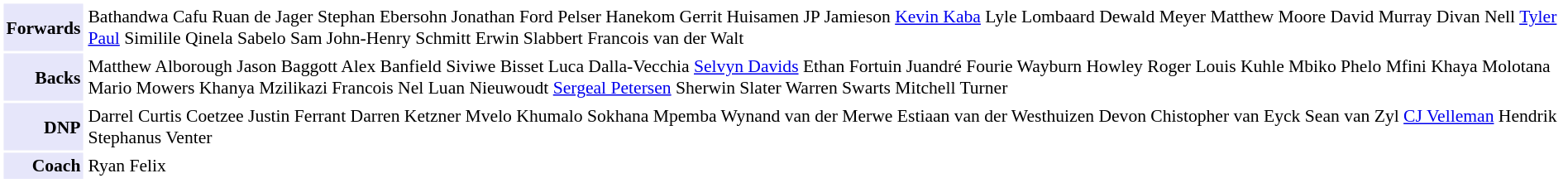<table cellpadding="2" style="border: 1px solid white; font-size:90%;">
<tr>
<td colspan="2" align="right" bgcolor="lavender"><strong>Forwards</strong></td>
<td align="left">Bathandwa Cafu Ruan de Jager Stephan Ebersohn Jonathan Ford Pelser Hanekom Gerrit Huisamen JP Jamieson <a href='#'>Kevin Kaba</a> Lyle Lombaard Dewald Meyer Matthew Moore David Murray Divan Nell <a href='#'>Tyler Paul</a> Similile Qinela Sabelo Sam John-Henry Schmitt Erwin Slabbert Francois van der Walt</td>
</tr>
<tr>
<td colspan="2" align="right" bgcolor="lavender"><strong>Backs</strong></td>
<td align="left">Matthew Alborough Jason Baggott Alex Banfield Siviwe Bisset Luca Dalla-Vecchia <a href='#'>Selvyn Davids</a> Ethan Fortuin Juandré Fourie Wayburn Howley Roger Louis Kuhle Mbiko Phelo Mfini Khaya Molotana Mario Mowers Khanya Mzilikazi Francois Nel Luan Nieuwoudt <a href='#'>Sergeal Petersen</a> Sherwin Slater Warren Swarts Mitchell Turner</td>
</tr>
<tr>
<td colspan="2" align="right" bgcolor="lavender"><strong>DNP</strong></td>
<td align="left">Darrel Curtis Coetzee Justin Ferrant Darren Ketzner Mvelo Khumalo Sokhana Mpemba Wynand van der Merwe Estiaan van der Westhuizen Devon Chistopher van Eyck Sean van Zyl <a href='#'>CJ Velleman</a> Hendrik Stephanus Venter</td>
</tr>
<tr>
<td colspan="2" align="right" bgcolor="lavender"><strong>Coach</strong></td>
<td align="left">Ryan Felix</td>
</tr>
</table>
